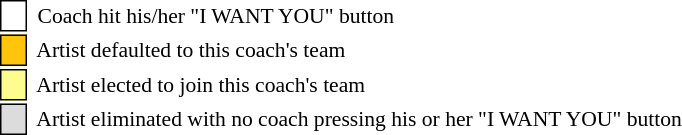<table class="toccolours" style="font-size: 90%; white-space: nowrap;">
<tr>
<td style="background-color:white; border: 1px solid black;"> <strong></strong> </td>
<td> Coach hit his/her "I WANT YOU" button</td>
</tr>
<tr>
<td style="background-color:#FFC40C; border: 1px solid black">    </td>
<td> Artist defaulted to this coach's team</td>
</tr>
<tr>
<td style="background-color:#fdfc8f; border: 1px solid black;">    </td>
<td style="padding-right: 8px"> Artist elected to join this coach's team</td>
</tr>
<tr>
<td style="background-color:#DCDCDC; border: 1px solid black">    </td>
<td> Artist eliminated with no coach pressing his or her "I WANT YOU" button</td>
</tr>
</table>
